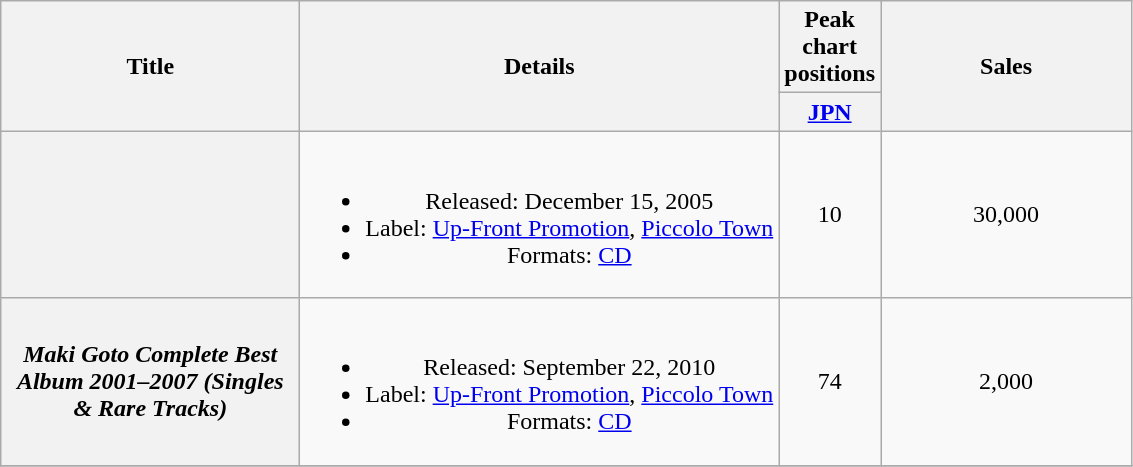<table class="wikitable plainrowheaders" style="text-align:center;">
<tr>
<th rowspan="2" style="width:12em;">Title</th>
<th rowspan="2">Details</th>
<th colspan="1">Peak chart positions</th>
<th rowspan="2" style="width:10em;">Sales</th>
</tr>
<tr>
<th width="30"><a href='#'>JPN</a></th>
</tr>
<tr>
<th scope="row"></th>
<td><br><ul><li>Released: December 15, 2005</li><li>Label: <a href='#'>Up-Front Promotion</a>, <a href='#'>Piccolo Town</a></li><li>Formats: <a href='#'>CD</a></li></ul></td>
<td>10</td>
<td>30,000</td>
</tr>
<tr>
<th scope="row"><em>Maki Goto Complete Best Album 2001–2007 (Singles & Rare Tracks)</em></th>
<td><br><ul><li>Released: September 22, 2010</li><li>Label: <a href='#'>Up-Front Promotion</a>, <a href='#'>Piccolo Town</a></li><li>Formats: <a href='#'>CD</a></li></ul></td>
<td>74</td>
<td>2,000</td>
</tr>
<tr>
</tr>
</table>
